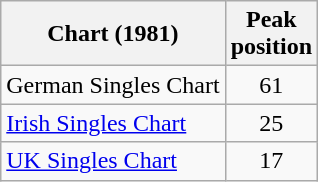<table class="wikitable">
<tr>
<th>Chart (1981)</th>
<th>Peak<br>position</th>
</tr>
<tr>
<td align="left">German Singles Chart</td>
<td align="center">61</td>
</tr>
<tr>
<td><a href='#'>Irish Singles Chart</a></td>
<td align="center">25</td>
</tr>
<tr>
<td align="left"><a href='#'>UK Singles Chart</a></td>
<td align="center">17</td>
</tr>
</table>
